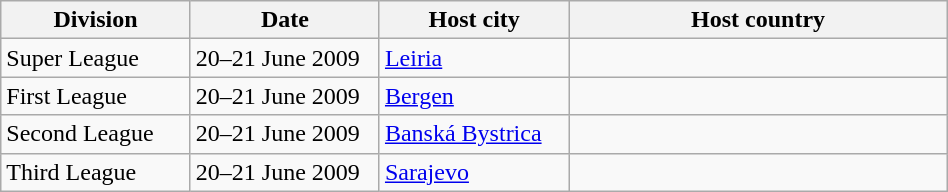<table class="wikitable" width=50%>
<tr>
<th width=10%>Division</th>
<th width=10%>Date</th>
<th width=10%>Host city</th>
<th width=20%>Host country</th>
</tr>
<tr>
<td>Super League</td>
<td>20–21 June 2009</td>
<td><a href='#'>Leiria</a></td>
<td></td>
</tr>
<tr>
<td>First League</td>
<td>20–21 June 2009</td>
<td><a href='#'>Bergen</a></td>
<td></td>
</tr>
<tr>
<td>Second League</td>
<td>20–21 June 2009</td>
<td><a href='#'>Banská Bystrica</a></td>
<td></td>
</tr>
<tr>
<td>Third League</td>
<td>20–21 June 2009</td>
<td><a href='#'>Sarajevo</a></td>
<td></td>
</tr>
</table>
